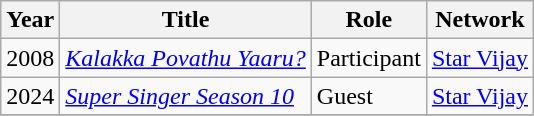<table class="wikitable">
<tr>
<th>Year</th>
<th>Title</th>
<th>Role</th>
<th>Network</th>
</tr>
<tr>
<td>2008</td>
<td><em><a href='#'>Kalakka Povathu Yaaru?</a></em></td>
<td>Participant</td>
<td><a href='#'>Star Vijay</a></td>
</tr>
<tr>
<td>2024</td>
<td><em><a href='#'>Super Singer Season 10</a></em></td>
<td>Guest</td>
<td><a href='#'>Star Vijay</a></td>
</tr>
<tr>
</tr>
</table>
